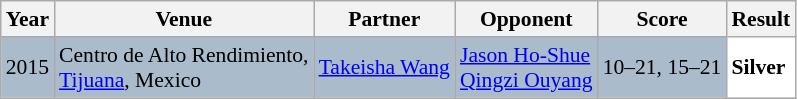<table class="sortable wikitable" style="font-size: 90%;">
<tr>
<th>Year</th>
<th>Venue</th>
<th>Partner</th>
<th>Opponent</th>
<th>Score</th>
<th>Result</th>
</tr>
<tr style="background:#AABBCC">
<td align="center">2015</td>
<td align="left">Centro de Alto Rendimiento,<br><a href='#'>Tijuana</a>, Mexico</td>
<td align="left"> <a href='#'>Takeisha Wang</a></td>
<td align="left"> <a href='#'>Jason Ho-Shue</a><br> <a href='#'>Qingzi Ouyang</a></td>
<td align="left">10–21, 15–21</td>
<td style="text-align:left; background:white"> <strong>Silver</strong></td>
</tr>
</table>
